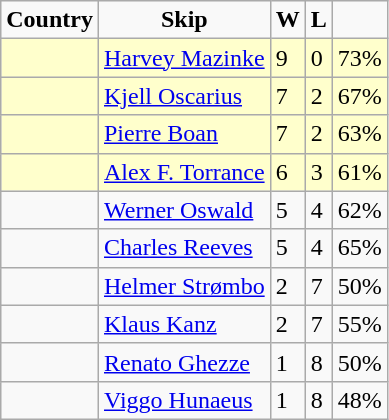<table class="wikitable">
<tr align=center>
<td><strong>Country</strong></td>
<td><strong>Skip</strong></td>
<td><strong>W</strong></td>
<td><strong>L</strong></td>
<td width=20><strong></strong></td>
</tr>
<tr bgcolor="#ffffcc">
<td></td>
<td><a href='#'>Harvey Mazinke</a></td>
<td>9</td>
<td>0</td>
<td>73%</td>
</tr>
<tr bgcolor="#ffffcc">
<td></td>
<td><a href='#'>Kjell Oscarius</a></td>
<td>7</td>
<td>2</td>
<td>67%</td>
</tr>
<tr bgcolor="#ffffcc">
<td></td>
<td><a href='#'>Pierre Boan</a></td>
<td>7</td>
<td>2</td>
<td>63%</td>
</tr>
<tr bgcolor="#ffffcc">
<td></td>
<td><a href='#'>Alex F. Torrance</a></td>
<td>6</td>
<td>3</td>
<td>61%</td>
</tr>
<tr>
<td></td>
<td><a href='#'>Werner Oswald</a></td>
<td>5</td>
<td>4</td>
<td>62%</td>
</tr>
<tr>
<td></td>
<td><a href='#'>Charles Reeves</a></td>
<td>5</td>
<td>4</td>
<td>65%</td>
</tr>
<tr>
<td></td>
<td><a href='#'>Helmer Strømbo</a></td>
<td>2</td>
<td>7</td>
<td>50%</td>
</tr>
<tr>
<td></td>
<td><a href='#'>Klaus Kanz</a></td>
<td>2</td>
<td>7</td>
<td>55%</td>
</tr>
<tr>
<td></td>
<td><a href='#'>Renato Ghezze</a></td>
<td>1</td>
<td>8</td>
<td>50%</td>
</tr>
<tr>
<td></td>
<td><a href='#'>Viggo Hunaeus</a></td>
<td>1</td>
<td>8</td>
<td>48%</td>
</tr>
</table>
